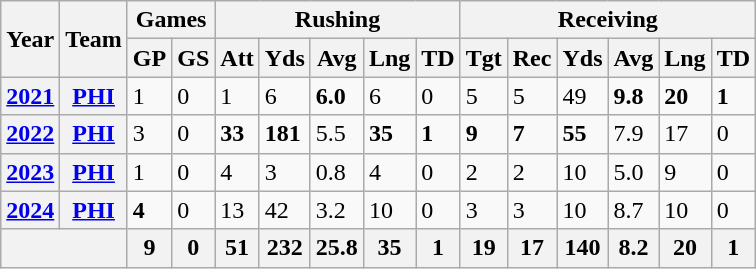<table class="wikitable">
<tr>
<th rowspan="2">Year</th>
<th rowspan="2">Team</th>
<th colspan="2">Games</th>
<th colspan="5">Rushing</th>
<th colspan="6">Receiving</th>
</tr>
<tr>
<th>GP</th>
<th>GS</th>
<th>Att</th>
<th>Yds</th>
<th>Avg</th>
<th>Lng</th>
<th>TD</th>
<th>Tgt</th>
<th>Rec</th>
<th>Yds</th>
<th>Avg</th>
<th>Lng</th>
<th>TD</th>
</tr>
<tr>
<th><a href='#'>2021</a></th>
<th><a href='#'>PHI</a></th>
<td>1</td>
<td>0</td>
<td>1</td>
<td>6</td>
<td><strong>6.0</strong></td>
<td>6</td>
<td>0</td>
<td>5</td>
<td>5</td>
<td>49</td>
<td><strong>9.8</strong></td>
<td><strong>20</strong></td>
<td><strong>1</strong></td>
</tr>
<tr>
<th><a href='#'>2022</a></th>
<th><a href='#'>PHI</a></th>
<td>3</td>
<td>0</td>
<td><strong>33</strong></td>
<td><strong>181</strong></td>
<td>5.5</td>
<td><strong>35</strong></td>
<td><strong>1</strong></td>
<td><strong>9</strong></td>
<td><strong>7</strong></td>
<td><strong>55</strong></td>
<td>7.9</td>
<td>17</td>
<td>0</td>
</tr>
<tr>
<th><a href='#'>2023</a></th>
<th><a href='#'>PHI</a></th>
<td>1</td>
<td>0</td>
<td>4</td>
<td>3</td>
<td>0.8</td>
<td>4</td>
<td>0</td>
<td>2</td>
<td>2</td>
<td>10</td>
<td>5.0</td>
<td>9</td>
<td>0</td>
</tr>
<tr>
<th><a href='#'>2024</a></th>
<th><a href='#'>PHI</a></th>
<td><strong>4</strong></td>
<td>0</td>
<td>13</td>
<td>42</td>
<td>3.2</td>
<td>10</td>
<td>0</td>
<td>3</td>
<td>3</td>
<td>10</td>
<td>8.7</td>
<td>10</td>
<td>0</td>
</tr>
<tr>
<th colspan="2"></th>
<th>9</th>
<th>0</th>
<th>51</th>
<th>232</th>
<th>25.8</th>
<th>35</th>
<th>1</th>
<th>19</th>
<th>17</th>
<th>140</th>
<th>8.2</th>
<th>20</th>
<th>1</th>
</tr>
</table>
